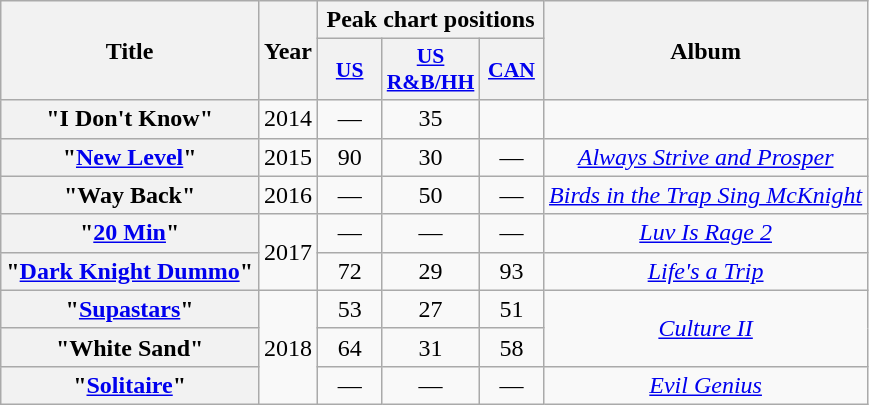<table class="wikitable plainrowheaders" style="text-align:center;">
<tr>
<th rowspan="2" scope="col">Title</th>
<th rowspan="2" scope="col">Year</th>
<th colspan="3" scope="col">Peak chart positions</th>
<th rowspan="2" scope="col">Album</th>
</tr>
<tr>
<th scope="col" style="width:2.5em;font-size:90%;"><a href='#'>US</a></th>
<th scope="col" style="width:2.5em;font-size:90%;"><a href='#'>US</a><br><a href='#'>R&B/HH</a></th>
<th scope="col" style="width:2.5em;font-size:90%;"><a href='#'>CAN</a></th>
</tr>
<tr>
<th scope="row">"I Don't Know"<br></th>
<td>2014</td>
<td>—</td>
<td>35</td>
<td —></td>
</tr>
<tr>
<th scope="row">"<a href='#'>New Level</a>"<br></th>
<td>2015</td>
<td>90</td>
<td>30</td>
<td>—</td>
<td><em><a href='#'>Always Strive and Prosper</a></em></td>
</tr>
<tr>
<th scope="row">"Way Back"<br></th>
<td>2016</td>
<td>—</td>
<td>50</td>
<td>—</td>
<td><em><a href='#'>Birds in the Trap Sing McKnight</a></em></td>
</tr>
<tr>
<th scope="row">"<a href='#'>20 Min</a>"<br></th>
<td rowspan="2">2017</td>
<td>—</td>
<td>—</td>
<td>—</td>
<td><em><a href='#'>Luv Is Rage 2</a></em></td>
</tr>
<tr>
<th scope="row">"<a href='#'>Dark Knight Dummo</a>"<br></th>
<td>72</td>
<td>29</td>
<td>93</td>
<td><em><a href='#'>Life's a Trip</a></em></td>
</tr>
<tr>
<th scope="row">"<a href='#'>Supastars</a>"<br></th>
<td rowspan="3">2018</td>
<td>53</td>
<td>27</td>
<td>51</td>
<td rowspan="2"><em><a href='#'>Culture II</a></em></td>
</tr>
<tr>
<th scope="row">"White Sand"<br></th>
<td>64</td>
<td>31</td>
<td>58</td>
</tr>
<tr>
<th scope="row">"<a href='#'>Solitaire</a>"<br></th>
<td>—</td>
<td>—</td>
<td>—</td>
<td><em><a href='#'>Evil Genius</a></em></td>
</tr>
</table>
